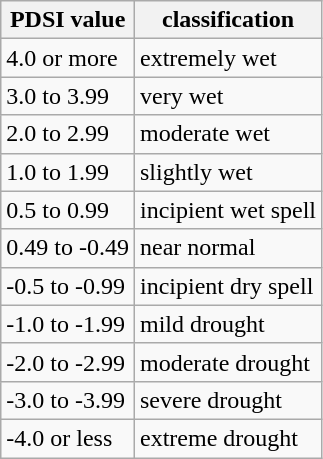<table class="wikitable">
<tr>
<th>PDSI value</th>
<th>classification</th>
</tr>
<tr>
<td>4.0 or more</td>
<td>extremely wet</td>
</tr>
<tr>
<td>3.0 to 3.99</td>
<td>very wet</td>
</tr>
<tr>
<td>2.0 to 2.99</td>
<td>moderate wet</td>
</tr>
<tr>
<td>1.0 to 1.99</td>
<td>slightly wet</td>
</tr>
<tr>
<td>0.5 to 0.99</td>
<td>incipient wet spell</td>
</tr>
<tr>
<td>0.49 to -0.49</td>
<td>near normal</td>
</tr>
<tr>
<td>-0.5 to -0.99</td>
<td>incipient dry spell</td>
</tr>
<tr>
<td>-1.0 to -1.99</td>
<td>mild drought</td>
</tr>
<tr>
<td>-2.0 to -2.99</td>
<td>moderate drought</td>
</tr>
<tr>
<td>-3.0 to -3.99</td>
<td>severe drought</td>
</tr>
<tr>
<td>-4.0 or less</td>
<td>extreme drought</td>
</tr>
</table>
